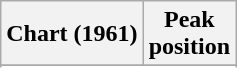<table class="wikitable sortable plainrowheaders" style="text-align:center">
<tr>
<th scope="col">Chart (1961)</th>
<th scope="col">Peak<br> position</th>
</tr>
<tr>
</tr>
<tr>
</tr>
</table>
